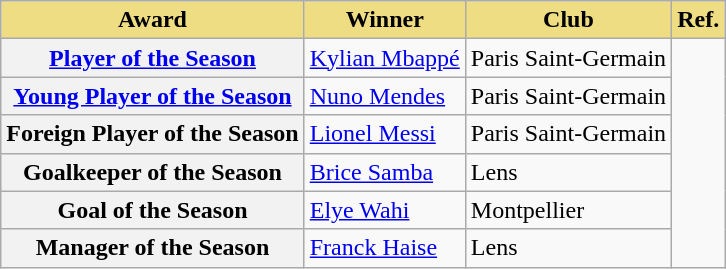<table class="wikitable">
<tr>
<th style="background-color: #eedd82">Award</th>
<th style="background-color: #eedd82">Winner</th>
<th style="background-color: #eedd82">Club</th>
<th style="background-color: #eedd82">Ref.</th>
</tr>
<tr>
<th><a href='#'>Player of the Season</a></th>
<td> <a href='#'>Kylian Mbappé</a></td>
<td>Paris Saint-Germain</td>
<td rowspan="6"></td>
</tr>
<tr>
<th><a href='#'>Young Player of the Season</a></th>
<td> <a href='#'>Nuno Mendes</a></td>
<td>Paris Saint-Germain</td>
</tr>
<tr>
<th>Foreign Player of the Season</th>
<td> <a href='#'>Lionel Messi</a></td>
<td>Paris Saint-Germain</td>
</tr>
<tr>
<th>Goalkeeper of the Season</th>
<td> <a href='#'>Brice Samba</a></td>
<td>Lens</td>
</tr>
<tr>
<th>Goal of the Season</th>
<td> <a href='#'>Elye Wahi</a></td>
<td>Montpellier</td>
</tr>
<tr>
<th>Manager of the Season</th>
<td> <a href='#'>Franck Haise</a></td>
<td>Lens</td>
</tr>
</table>
